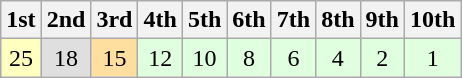<table class="wikitable" style="text-align:center">
<tr>
<th>1st</th>
<th>2nd</th>
<th>3rd</th>
<th>4th</th>
<th>5th</th>
<th>6th</th>
<th>7th</th>
<th>8th</th>
<th>9th</th>
<th>10th</th>
</tr>
<tr>
<td style="background-color:#ffffbf">25</td>
<td style="background-color:#dfdfdf">18</td>
<td style="background-color:#ffdf9f">15</td>
<td style="background-color:#dfffdf">12</td>
<td style="background-color:#dfffdf">10</td>
<td style="background-color:#dfffdf">8</td>
<td style="background-color:#dfffdf">6</td>
<td style="background-color:#dfffdf">4</td>
<td style="background-color:#dfffdf">2</td>
<td style="background-color:#dfffdf">1</td>
</tr>
</table>
